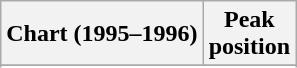<table class="wikitable sortable">
<tr>
<th align="left">Chart (1995–1996)</th>
<th align="center">Peak<br>position</th>
</tr>
<tr>
</tr>
<tr>
</tr>
<tr>
</tr>
</table>
